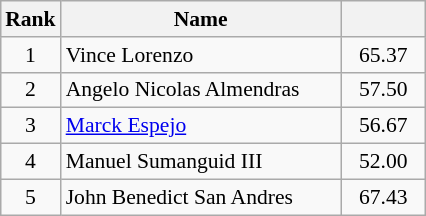<table class="wikitable" style="margin:0.5em auto;font-size:90%">
<tr>
<th width=30>Rank</th>
<th width=180>Name</th>
<th width=50></th>
</tr>
<tr>
<td align=center>1</td>
<td align=left> Vince Lorenzo</td>
<td align=center>65.37</td>
</tr>
<tr>
<td align=center>2</td>
<td align=left> Angelo Nicolas Almendras</td>
<td align=center>57.50</td>
</tr>
<tr>
<td align=center>3</td>
<td align=left><a href='#'>Marck Espejo</a></td>
<td align=center>56.67</td>
</tr>
<tr>
<td align=center>4</td>
<td align=left> Manuel Sumanguid III</td>
<td align=center>52.00</td>
</tr>
<tr>
<td align=center>5</td>
<td align=left> John Benedict San Andres</td>
<td align=center>67.43</td>
</tr>
</table>
